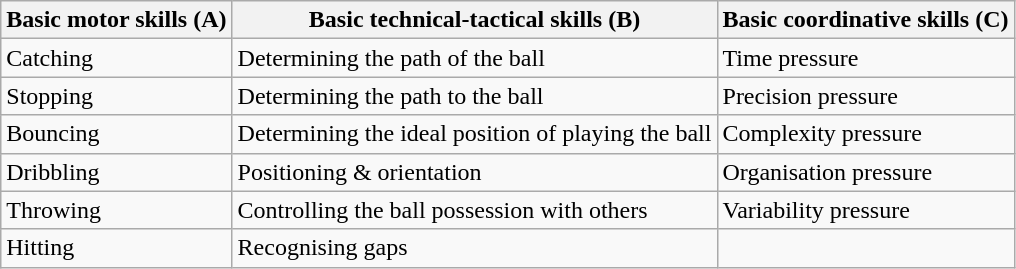<table class="wikitable">
<tr>
<th>Basic motor skills (A)</th>
<th>Basic technical-tactical skills (B)</th>
<th>Basic coordinative skills (C)</th>
</tr>
<tr>
<td>Catching</td>
<td>Determining the path of the ball</td>
<td>Time pressure</td>
</tr>
<tr>
<td>Stopping</td>
<td>Determining the path to the ball</td>
<td>Precision pressure</td>
</tr>
<tr>
<td>Bouncing</td>
<td>Determining the ideal position of playing the ball</td>
<td>Complexity pressure</td>
</tr>
<tr>
<td>Dribbling</td>
<td>Positioning & orientation</td>
<td>Organisation pressure</td>
</tr>
<tr>
<td>Throwing</td>
<td>Controlling the ball possession with others</td>
<td>Variability pressure</td>
</tr>
<tr>
<td>Hitting</td>
<td>Recognising gaps</td>
<td></td>
</tr>
</table>
